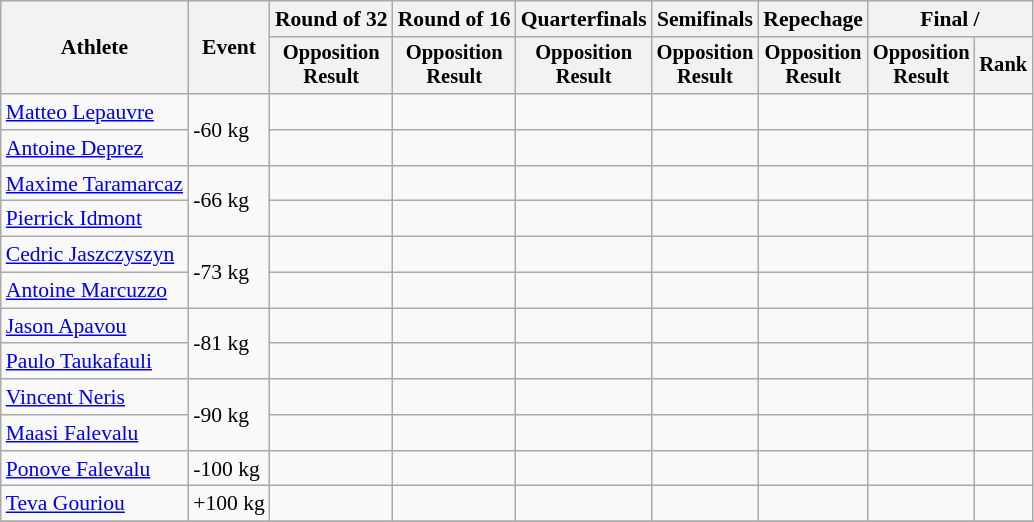<table class=wikitable style=font-size:90%;text-align:center>
<tr>
<th rowspan=2>Athlete</th>
<th rowspan=2>Event</th>
<th>Round of 32</th>
<th>Round of 16</th>
<th>Quarterfinals</th>
<th>Semifinals</th>
<th>Repechage</th>
<th colspan=2>Final / </th>
</tr>
<tr style=font-size:95%>
<th>Opposition<br>Result</th>
<th>Opposition<br>Result</th>
<th>Opposition<br>Result</th>
<th>Opposition<br>Result</th>
<th>Opposition<br>Result</th>
<th>Opposition<br>Result</th>
<th>Rank</th>
</tr>
<tr>
<td align=left><a href='#'>Matteo Lepauvre</a></td>
<td align=left rowspan=2>-60 kg</td>
<td></td>
<td></td>
<td></td>
<td></td>
<td></td>
<td></td>
<td></td>
</tr>
<tr>
<td align=left><a href='#'>Antoine Deprez</a></td>
<td></td>
<td></td>
<td></td>
<td></td>
<td></td>
<td></td>
<td></td>
</tr>
<tr>
<td align=left><a href='#'>Maxime Taramarcaz</a></td>
<td align=left rowspan=2>-66 kg</td>
<td></td>
<td></td>
<td></td>
<td></td>
<td></td>
<td></td>
<td></td>
</tr>
<tr>
<td align=left><a href='#'>Pierrick Idmont</a></td>
<td></td>
<td></td>
<td></td>
<td></td>
<td></td>
<td></td>
<td></td>
</tr>
<tr>
<td align=left><a href='#'>Cedric Jaszczyszyn</a></td>
<td align=left rowspan=2>-73 kg</td>
<td></td>
<td></td>
<td></td>
<td></td>
<td></td>
<td></td>
<td></td>
</tr>
<tr>
<td align=left><a href='#'>Antoine Marcuzzo</a></td>
<td></td>
<td></td>
<td></td>
<td></td>
<td></td>
<td></td>
<td></td>
</tr>
<tr>
<td align=left><a href='#'>Jason Apavou</a></td>
<td align=left rowspan=2>-81 kg</td>
<td></td>
<td></td>
<td></td>
<td></td>
<td></td>
<td></td>
<td></td>
</tr>
<tr>
<td align=left><a href='#'>Paulo Taukafauli</a></td>
<td></td>
<td></td>
<td></td>
<td></td>
<td></td>
<td></td>
<td></td>
</tr>
<tr>
<td align=left><a href='#'>Vincent Neris</a></td>
<td align=left rowspan=2>-90 kg</td>
<td></td>
<td></td>
<td></td>
<td></td>
<td></td>
<td></td>
<td></td>
</tr>
<tr>
<td align=left><a href='#'>Maasi Falevalu</a></td>
<td></td>
<td></td>
<td></td>
<td></td>
<td></td>
<td></td>
<td></td>
</tr>
<tr>
<td align=left><a href='#'>Ponove Falevalu</a></td>
<td align=left>-100 kg</td>
<td></td>
<td></td>
<td></td>
<td></td>
<td></td>
<td></td>
<td></td>
</tr>
<tr>
<td align=left><a href='#'>Teva Gouriou</a></td>
<td align=left>+100 kg</td>
<td></td>
<td></td>
<td></td>
<td></td>
<td></td>
<td></td>
<td></td>
</tr>
<tr>
</tr>
</table>
